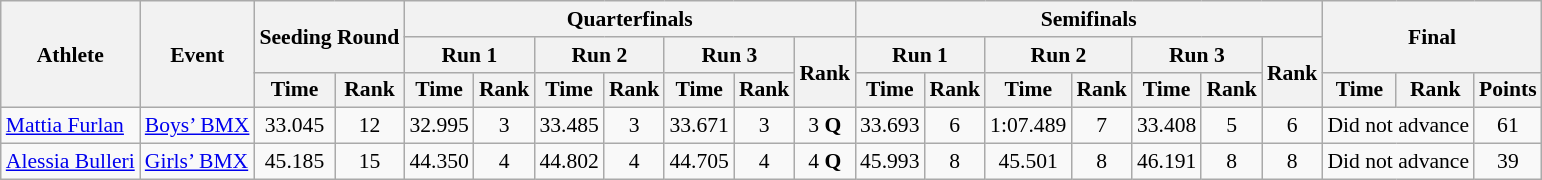<table class="wikitable" border="1" style="font-size:90%">
<tr>
<th rowspan=3>Athlete</th>
<th rowspan=3>Event</th>
<th rowspan=2 colspan=2>Seeding Round</th>
<th colspan=7>Quarterfinals</th>
<th colspan=7>Semifinals</th>
<th rowspan=2 colspan=3>Final</th>
</tr>
<tr>
<th colspan=2>Run 1</th>
<th colspan=2>Run 2</th>
<th colspan=2>Run 3</th>
<th rowspan=2>Rank</th>
<th colspan=2>Run 1</th>
<th colspan=2>Run 2</th>
<th colspan=2>Run 3</th>
<th rowspan=2>Rank</th>
</tr>
<tr>
<th>Time</th>
<th>Rank</th>
<th>Time</th>
<th>Rank</th>
<th>Time</th>
<th>Rank</th>
<th>Time</th>
<th>Rank</th>
<th>Time</th>
<th>Rank</th>
<th>Time</th>
<th>Rank</th>
<th>Time</th>
<th>Rank</th>
<th>Time</th>
<th>Rank</th>
<th>Points</th>
</tr>
<tr>
<td><a href='#'>Mattia Furlan</a></td>
<td><a href='#'>Boys’ BMX</a></td>
<td align=center>33.045</td>
<td align=center>12</td>
<td align=center>32.995</td>
<td align=center>3</td>
<td align=center>33.485</td>
<td align=center>3</td>
<td align=center>33.671</td>
<td align=center>3</td>
<td align=center>3 <strong>Q</strong></td>
<td align=center>33.693</td>
<td align=center>6</td>
<td align=center>1:07.489</td>
<td align=center>7</td>
<td align=center>33.408</td>
<td align=center>5</td>
<td align=center>6</td>
<td align=center colspan=2>Did not advance</td>
<td align=center>61</td>
</tr>
<tr>
<td><a href='#'>Alessia Bulleri</a></td>
<td><a href='#'>Girls’ BMX</a></td>
<td align=center>45.185</td>
<td align=center>15</td>
<td align=center>44.350</td>
<td align=center>4</td>
<td align=center>44.802</td>
<td align=center>4</td>
<td align=center>44.705</td>
<td align=center>4</td>
<td align=center>4 <strong>Q</strong></td>
<td align=center>45.993</td>
<td align=center>8</td>
<td align=center>45.501</td>
<td align=center>8</td>
<td align=center>46.191</td>
<td align=center>8</td>
<td align=center>8</td>
<td align=center colspan=2>Did not advance</td>
<td align=center>39</td>
</tr>
</table>
